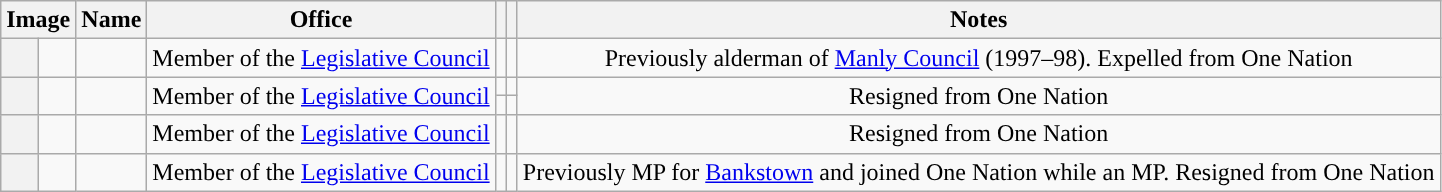<table class="wikitable" style="text-align:center" "width:100%">
<tr>
<th colspan=2>Image</th>
<th>Name<br></th>
<th>Office</th>
<th></th>
<th></th>
<th>Notes</th>
</tr>
<tr>
<th style="background:"></th>
<td></td>
<td><br></td>
<td>Member of the <a href='#'>Legislative Council</a></td>
<td></td>
<td></td>
<td>Previously alderman of <a href='#'>Manly Council</a> (1997–98). Expelled from One Nation</td>
</tr>
<tr>
<th rowspan=2; style="background:"></th>
<td rowspan=2></td>
<td rowspan=2><br></td>
<td rowspan=2>Member of the <a href='#'>Legislative Council</a></td>
<td></td>
<td></td>
<td rowspan=2>Resigned from One Nation</td>
</tr>
<tr>
<td></td>
<td></td>
</tr>
<tr>
<th style="background:"></th>
<td></td>
<td></td>
<td>Member of the <a href='#'>Legislative Council</a></td>
<td></td>
<td></td>
<td>Resigned from One Nation</td>
</tr>
<tr>
<th style="background:"></th>
<td></td>
<td><br></td>
<td>Member of the <a href='#'>Legislative Council</a></td>
<td></td>
<td></td>
<td>Previously MP for <a href='#'>Bankstown</a> and joined One Nation while an MP. Resigned from One Nation</td>
</tr>
</table>
